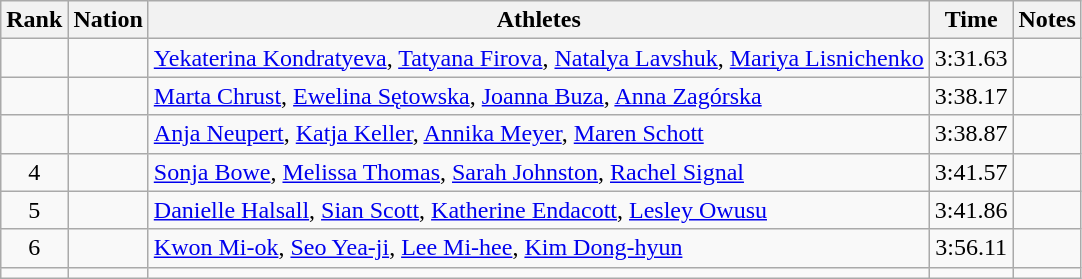<table class="wikitable sortable" style="text-align:center">
<tr>
<th>Rank</th>
<th>Nation</th>
<th>Athletes</th>
<th>Time</th>
<th>Notes</th>
</tr>
<tr>
<td></td>
<td align=left></td>
<td align=left><a href='#'>Yekaterina Kondratyeva</a>, <a href='#'>Tatyana Firova</a>, <a href='#'>Natalya Lavshuk</a>, <a href='#'>Mariya Lisnichenko</a></td>
<td>3:31.63</td>
<td></td>
</tr>
<tr>
<td></td>
<td align=left></td>
<td align=left><a href='#'>Marta Chrust</a>, <a href='#'>Ewelina Sętowska</a>, <a href='#'>Joanna Buza</a>, <a href='#'>Anna Zagórska</a></td>
<td>3:38.17</td>
<td></td>
</tr>
<tr>
<td></td>
<td align=left></td>
<td align=left><a href='#'>Anja Neupert</a>, <a href='#'>Katja Keller</a>, <a href='#'>Annika Meyer</a>, <a href='#'>Maren Schott</a></td>
<td>3:38.87</td>
<td></td>
</tr>
<tr>
<td>4</td>
<td align=left></td>
<td align=left><a href='#'>Sonja Bowe</a>, <a href='#'>Melissa Thomas</a>, <a href='#'>Sarah Johnston</a>, <a href='#'>Rachel Signal</a></td>
<td>3:41.57</td>
<td></td>
</tr>
<tr>
<td>5</td>
<td align=left></td>
<td align=left><a href='#'>Danielle Halsall</a>, <a href='#'>Sian Scott</a>, <a href='#'>Katherine Endacott</a>, <a href='#'>Lesley Owusu</a></td>
<td>3:41.86</td>
<td></td>
</tr>
<tr>
<td>6</td>
<td align=left></td>
<td align=left><a href='#'>Kwon Mi-ok</a>, <a href='#'>Seo Yea-ji</a>, <a href='#'>Lee Mi-hee</a>, <a href='#'>Kim Dong-hyun</a></td>
<td>3:56.11</td>
<td></td>
</tr>
<tr>
<td></td>
<td align=left></td>
<td align=left></td>
<td></td>
<td></td>
</tr>
</table>
